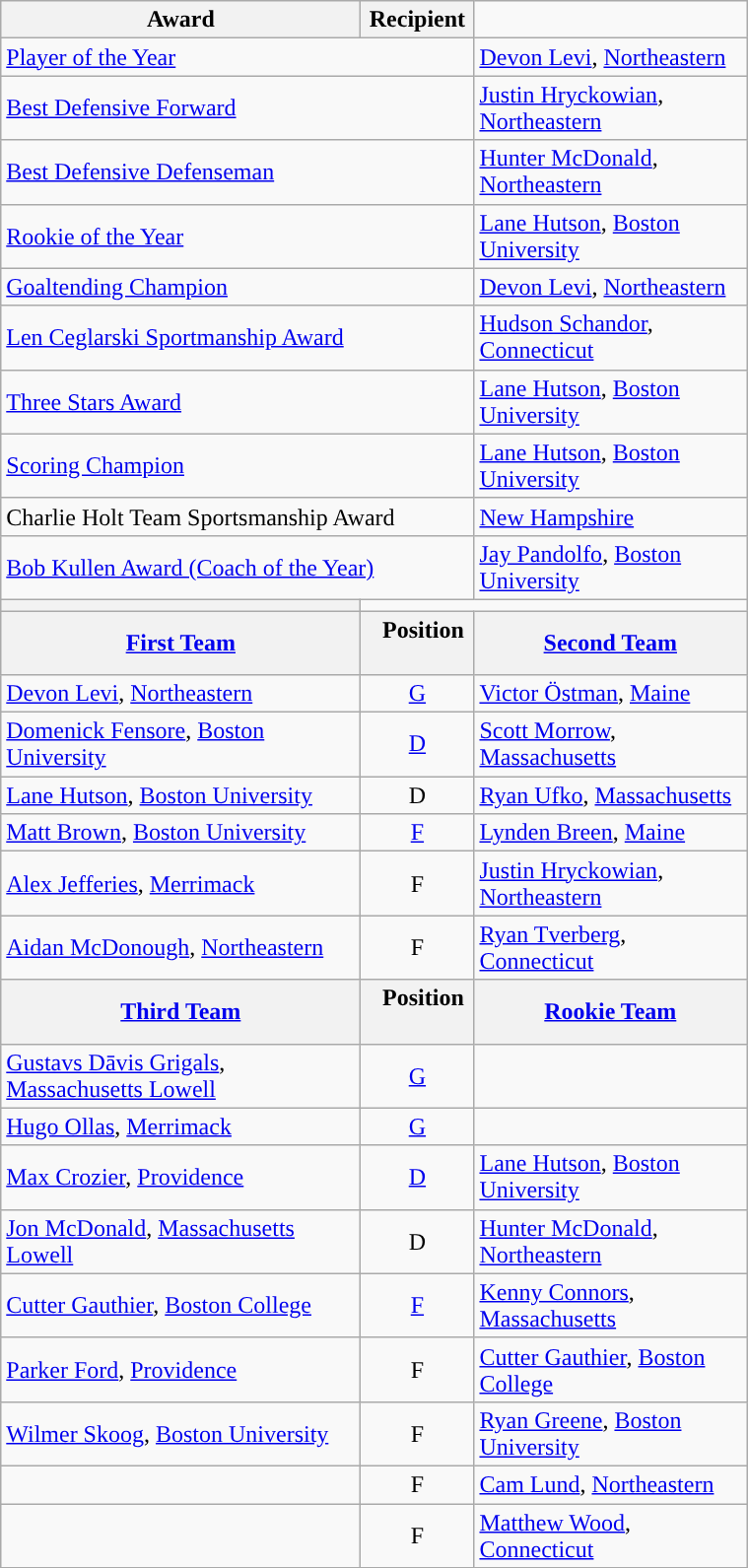<table class="wikitable" width=40%>
<tr>
<th>Award</th>
<th>Recipient</th>
</tr>
<tr>
<td colspan=2><a href='#'>Player of the Year</a></td>
<td><a href='#'>Devon Levi</a>, <a href='#'>Northeastern</a></td>
</tr>
<tr>
<td colspan=2><a href='#'>Best Defensive Forward</a></td>
<td><a href='#'>Justin Hryckowian</a>, <a href='#'>Northeastern</a></td>
</tr>
<tr>
<td colspan=2><a href='#'>Best Defensive Defenseman</a></td>
<td><a href='#'>Hunter McDonald</a>, <a href='#'>Northeastern</a></td>
</tr>
<tr>
<td colspan=2><a href='#'>Rookie of the Year</a></td>
<td><a href='#'>Lane Hutson</a>, <a href='#'>Boston University</a></td>
</tr>
<tr>
<td colspan=2><a href='#'>Goaltending Champion</a></td>
<td><a href='#'>Devon Levi</a>, <a href='#'>Northeastern</a></td>
</tr>
<tr>
<td colspan=2><a href='#'>Len Ceglarski Sportmanship Award</a></td>
<td><a href='#'>Hudson Schandor</a>, <a href='#'>Connecticut</a></td>
</tr>
<tr>
<td colspan=2><a href='#'>Three Stars Award</a></td>
<td><a href='#'>Lane Hutson</a>, <a href='#'>Boston University</a></td>
</tr>
<tr>
<td colspan=2><a href='#'>Scoring Champion</a></td>
<td><a href='#'>Lane Hutson</a>, <a href='#'>Boston University</a></td>
</tr>
<tr>
<td colspan=2>Charlie Holt Team Sportsmanship Award</td>
<td><a href='#'>New Hampshire</a></td>
</tr>
<tr>
<td colspan=2><a href='#'>Bob Kullen Award (Coach of the Year)</a></td>
<td><a href='#'>Jay Pandolfo</a>, <a href='#'>Boston University</a></td>
</tr>
<tr>
<th><a href='#'></a></th>
</tr>
<tr>
<th><a href='#'>First Team</a></th>
<th>  Position  </th>
<th><a href='#'>Second Team</a></th>
</tr>
<tr>
<td><a href='#'>Devon Levi</a>, <a href='#'>Northeastern</a></td>
<td align=center><a href='#'>G</a></td>
<td><a href='#'>Victor Östman</a>, <a href='#'>Maine</a></td>
</tr>
<tr>
<td><a href='#'>Domenick Fensore</a>, <a href='#'>Boston University</a></td>
<td align=center><a href='#'>D</a></td>
<td><a href='#'>Scott Morrow</a>, <a href='#'>Massachusetts</a></td>
</tr>
<tr>
<td><a href='#'>Lane Hutson</a>, <a href='#'>Boston University</a></td>
<td align=center>D</td>
<td><a href='#'>Ryan Ufko</a>, <a href='#'>Massachusetts</a></td>
</tr>
<tr>
<td><a href='#'>Matt Brown</a>, <a href='#'>Boston University</a></td>
<td align=center><a href='#'>F</a></td>
<td><a href='#'>Lynden Breen</a>, <a href='#'>Maine</a></td>
</tr>
<tr>
<td><a href='#'>Alex Jefferies</a>, <a href='#'>Merrimack</a></td>
<td align=center>F</td>
<td><a href='#'>Justin Hryckowian</a>, <a href='#'>Northeastern</a></td>
</tr>
<tr>
<td><a href='#'>Aidan McDonough</a>, <a href='#'>Northeastern</a></td>
<td align=center>F</td>
<td><a href='#'>Ryan Tverberg</a>, <a href='#'>Connecticut</a></td>
</tr>
<tr>
<th><a href='#'>Third Team</a></th>
<th>  Position  </th>
<th><a href='#'>Rookie Team</a></th>
</tr>
<tr>
<td><a href='#'>Gustavs Dāvis Grigals</a>, <a href='#'>Massachusetts Lowell</a></td>
<td align=center><a href='#'>G</a></td>
<td></td>
</tr>
<tr>
<td><a href='#'>Hugo Ollas</a>, <a href='#'>Merrimack</a></td>
<td align=center><a href='#'>G</a></td>
<td></td>
</tr>
<tr>
<td><a href='#'>Max Crozier</a>, <a href='#'>Providence</a></td>
<td align=center><a href='#'>D</a></td>
<td><a href='#'>Lane Hutson</a>, <a href='#'>Boston University</a></td>
</tr>
<tr>
<td><a href='#'>Jon McDonald</a>, <a href='#'>Massachusetts Lowell</a></td>
<td align=center>D</td>
<td><a href='#'>Hunter McDonald</a>, <a href='#'>Northeastern</a></td>
</tr>
<tr>
<td><a href='#'>Cutter Gauthier</a>, <a href='#'>Boston College</a></td>
<td align=center><a href='#'>F</a></td>
<td><a href='#'>Kenny Connors</a>, <a href='#'>Massachusetts</a></td>
</tr>
<tr>
<td><a href='#'>Parker Ford</a>, <a href='#'>Providence</a></td>
<td align=center>F</td>
<td><a href='#'>Cutter Gauthier</a>, <a href='#'>Boston College</a></td>
</tr>
<tr>
<td><a href='#'>Wilmer Skoog</a>, <a href='#'>Boston University</a></td>
<td align=center>F</td>
<td><a href='#'>Ryan Greene</a>, <a href='#'>Boston University</a></td>
</tr>
<tr>
<td></td>
<td align=center>F</td>
<td><a href='#'>Cam Lund</a>, <a href='#'>Northeastern</a></td>
</tr>
<tr>
<td></td>
<td align=center>F</td>
<td><a href='#'>Matthew Wood</a>, <a href='#'>Connecticut</a></td>
</tr>
<tr>
</tr>
</table>
